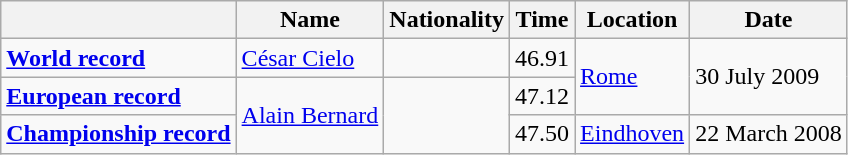<table class=wikitable>
<tr>
<th></th>
<th>Name</th>
<th>Nationality</th>
<th>Time</th>
<th>Location</th>
<th>Date</th>
</tr>
<tr>
<td><strong><a href='#'>World record</a></strong></td>
<td><a href='#'>César Cielo</a></td>
<td></td>
<td>46.91</td>
<td rowspan=2><a href='#'>Rome</a></td>
<td rowspan=2>30 July 2009</td>
</tr>
<tr>
<td><strong><a href='#'>European record</a></strong></td>
<td rowspan=2><a href='#'>Alain Bernard</a></td>
<td rowspan=2></td>
<td>47.12</td>
</tr>
<tr>
<td><strong><a href='#'>Championship record</a></strong></td>
<td>47.50</td>
<td><a href='#'>Eindhoven</a></td>
<td>22 March 2008</td>
</tr>
</table>
